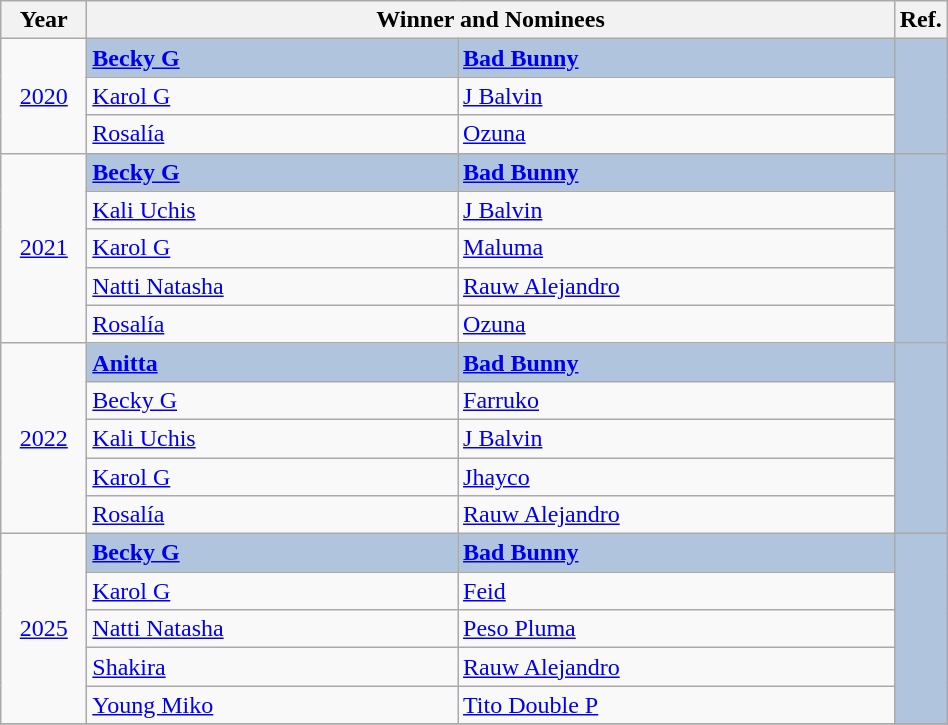<table class="wikitable" width="50%">
<tr>
<th bgcolor="#efefef" width="50px">Year</th>
<th bgcolor="#efefef" width="250px"  colspan="2">Winner and Nominees</th>
<th bgcolor="#efefef" width="10px" class="unsortable">Ref.</th>
</tr>
<tr>
<td rowspan="3" style="text-align:center;"><a href='#'>2020<br></a></td>
<td style="background:#B0C4DE"><strong><a href='#'>Becky G</a></strong></td>
<td style="background:#B0C4DE"><strong><a href='#'>Bad Bunny</a></strong></td>
<td style="background:#B0C4DE"; rowspan="3"></td>
</tr>
<tr>
<td><a href='#'>Karol G</a></td>
<td><a href='#'>J Balvin</a></td>
</tr>
<tr>
<td><a href='#'>Rosalía</a></td>
<td><a href='#'>Ozuna</a></td>
</tr>
<tr>
<td rowspan="5" style="text-align:center;"><a href='#'>2021<br></a></td>
<td style="background:#B0C4DE"><strong><a href='#'>Becky G</a></strong></td>
<td style="background:#B0C4DE"><strong><a href='#'>Bad Bunny</a></strong></td>
<td style="background:#B0C4DE"; rowspan="5"></td>
</tr>
<tr>
<td><a href='#'>Kali Uchis</a></td>
<td><a href='#'>J Balvin</a></td>
</tr>
<tr>
<td><a href='#'>Karol G</a></td>
<td><a href='#'>Maluma</a></td>
</tr>
<tr>
<td><a href='#'>Natti Natasha</a></td>
<td><a href='#'>Rauw Alejandro</a></td>
</tr>
<tr>
<td><a href='#'>Rosalía</a></td>
<td><a href='#'>Ozuna</a></td>
</tr>
<tr>
<td rowspan="5" style="text-align:center;"><a href='#'>2022<br></a></td>
<td style="background:#B0C4DE"><strong><a href='#'>Anitta</a></strong></td>
<td style="background:#B0C4DE"><strong><a href='#'>Bad Bunny</a></strong></td>
<td style="background:#B0C4DE"; rowspan="5"></td>
</tr>
<tr>
<td><a href='#'>Becky G</a></td>
<td><a href='#'>Farruko</a></td>
</tr>
<tr>
<td><a href='#'>Kali Uchis</a></td>
<td><a href='#'>J Balvin</a></td>
</tr>
<tr>
<td><a href='#'>Karol G</a></td>
<td><a href='#'>Jhayco</a></td>
</tr>
<tr>
<td><a href='#'>Rosalía</a></td>
<td><a href='#'>Rauw Alejandro</a></td>
</tr>
<tr>
<td rowspan="5" style="text-align:center;"><a href='#'>2025<br></a></td>
<td style="background:#B0C4DE"><strong><a href='#'>Becky G</a></strong></td>
<td style="background:#B0C4DE"><strong><a href='#'>Bad Bunny</a></strong></td>
<td style="background:#B0C4DE"; rowspan="5"></td>
</tr>
<tr>
<td><a href='#'>Karol G</a></td>
<td><a href='#'>Feid</a></td>
</tr>
<tr>
<td><a href='#'>Natti Natasha</a></td>
<td><a href='#'>Peso Pluma</a></td>
</tr>
<tr>
<td><a href='#'>Shakira</a></td>
<td><a href='#'>Rauw Alejandro</a></td>
</tr>
<tr>
<td><a href='#'>Young Miko</a></td>
<td><a href='#'>Tito Double P</a></td>
</tr>
<tr>
</tr>
</table>
